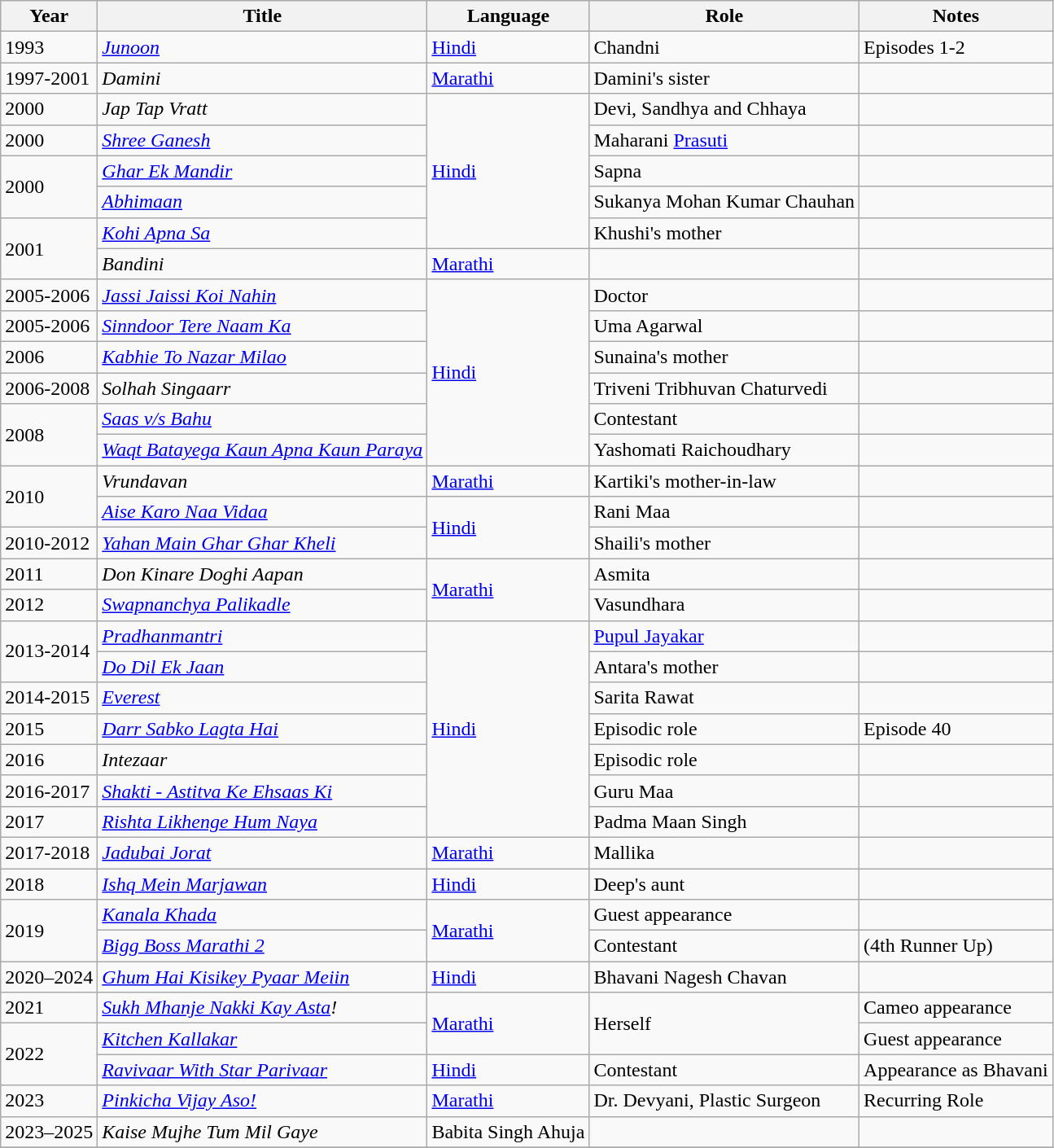<table class="wikitable sortable">
<tr>
<th>Year</th>
<th>Title</th>
<th>Language</th>
<th>Role</th>
<th>Notes</th>
</tr>
<tr>
<td>1993</td>
<td><em><a href='#'>Junoon</a></em></td>
<td><a href='#'>Hindi</a></td>
<td>Chandni</td>
<td>Episodes 1-2</td>
</tr>
<tr>
<td>1997-2001</td>
<td><em>Damini</em></td>
<td><a href='#'>Marathi</a></td>
<td>Damini's sister</td>
<td></td>
</tr>
<tr>
<td>2000</td>
<td><em>Jap Tap Vratt</em></td>
<td rowspan="5"><a href='#'>Hindi</a></td>
<td>Devi, Sandhya and Chhaya</td>
<td></td>
</tr>
<tr>
<td>2000</td>
<td><em><a href='#'>Shree Ganesh</a></em></td>
<td>Maharani <a href='#'>Prasuti</a></td>
<td></td>
</tr>
<tr>
<td rowspan="2">2000</td>
<td><em><a href='#'>Ghar Ek Mandir</a></em></td>
<td>Sapna</td>
<td></td>
</tr>
<tr>
<td><em><a href='#'>Abhimaan</a></em></td>
<td>Sukanya Mohan Kumar Chauhan</td>
<td></td>
</tr>
<tr>
<td rowspan="2">2001</td>
<td><em><a href='#'>Kohi Apna Sa</a></em></td>
<td>Khushi's mother</td>
<td></td>
</tr>
<tr>
<td><em>Bandini</em></td>
<td><a href='#'>Marathi</a></td>
<td></td>
<td></td>
</tr>
<tr>
<td>2005-2006</td>
<td><em><a href='#'>Jassi Jaissi Koi Nahin</a></em></td>
<td rowspan="6"><a href='#'>Hindi</a></td>
<td>Doctor</td>
<td></td>
</tr>
<tr>
<td>2005-2006</td>
<td><em><a href='#'>Sinndoor Tere Naam Ka</a></em></td>
<td>Uma Agarwal</td>
<td></td>
</tr>
<tr>
<td>2006</td>
<td><em><a href='#'>Kabhie To Nazar Milao</a></em></td>
<td>Sunaina's mother</td>
<td></td>
</tr>
<tr>
<td>2006-2008</td>
<td><em>Solhah Singaarr</em></td>
<td>Triveni Tribhuvan Chaturvedi</td>
<td></td>
</tr>
<tr>
<td rowspan="2">2008</td>
<td><em><a href='#'>Saas v/s Bahu</a></em></td>
<td>Contestant</td>
<td></td>
</tr>
<tr>
<td><em><a href='#'>Waqt Batayega Kaun Apna Kaun Paraya</a></em></td>
<td>Yashomati Raichoudhary</td>
<td></td>
</tr>
<tr>
<td rowspan="2">2010</td>
<td><em>Vrundavan</em></td>
<td><a href='#'>Marathi</a></td>
<td>Kartiki's mother-in-law</td>
<td></td>
</tr>
<tr>
<td><em><a href='#'>Aise Karo Naa Vidaa</a></em></td>
<td rowspan="2"><a href='#'>Hindi</a></td>
<td>Rani Maa</td>
<td></td>
</tr>
<tr>
<td>2010-2012</td>
<td><em><a href='#'>Yahan Main Ghar Ghar Kheli</a></em></td>
<td>Shaili's mother</td>
<td></td>
</tr>
<tr>
<td>2011</td>
<td><em>Don Kinare Doghi Aapan</em></td>
<td rowspan="2"><a href='#'>Marathi</a></td>
<td>Asmita</td>
<td></td>
</tr>
<tr>
<td>2012</td>
<td><em><a href='#'>Swapnanchya Palikadle</a></em></td>
<td>Vasundhara</td>
<td></td>
</tr>
<tr>
<td rowspan="2">2013-2014</td>
<td><em><a href='#'>Pradhanmantri</a></em></td>
<td rowspan="7"><a href='#'>Hindi</a></td>
<td><a href='#'>Pupul Jayakar</a></td>
<td></td>
</tr>
<tr>
<td><em><a href='#'>Do Dil Ek Jaan</a></em></td>
<td>Antara's mother</td>
<td></td>
</tr>
<tr>
<td>2014-2015</td>
<td><em><a href='#'>Everest</a></em></td>
<td>Sarita Rawat</td>
<td></td>
</tr>
<tr>
<td>2015</td>
<td><em><a href='#'>Darr Sabko Lagta Hai</a></em></td>
<td>Episodic role</td>
<td>Episode 40</td>
</tr>
<tr>
<td>2016</td>
<td><em>Intezaar</em></td>
<td>Episodic role</td>
<td></td>
</tr>
<tr>
<td>2016-2017</td>
<td><em><a href='#'>Shakti - Astitva Ke Ehsaas Ki</a></em></td>
<td>Guru Maa</td>
<td></td>
</tr>
<tr>
<td>2017</td>
<td><em><a href='#'>Rishta Likhenge Hum Naya</a></em></td>
<td>Padma Maan Singh</td>
<td></td>
</tr>
<tr>
<td>2017-2018</td>
<td><em><a href='#'>Jadubai Jorat</a></em></td>
<td><a href='#'>Marathi</a></td>
<td>Mallika</td>
<td></td>
</tr>
<tr>
<td>2018</td>
<td><em><a href='#'>Ishq Mein Marjawan</a></em></td>
<td><a href='#'>Hindi</a></td>
<td>Deep's aunt</td>
<td></td>
</tr>
<tr>
<td rowspan="2">2019</td>
<td><em><a href='#'>Kanala Khada</a></em></td>
<td rowspan="2"><a href='#'>Marathi</a></td>
<td>Guest appearance</td>
<td></td>
</tr>
<tr>
<td><em><a href='#'>Bigg Boss Marathi 2</a></em></td>
<td>Contestant</td>
<td>(4th Runner Up) </td>
</tr>
<tr>
<td>2020–2024</td>
<td><em><a href='#'>Ghum Hai Kisikey Pyaar Meiin</a></em></td>
<td><a href='#'>Hindi</a></td>
<td>Bhavani Nagesh Chavan</td>
<td></td>
</tr>
<tr>
<td>2021</td>
<td><em><a href='#'>Sukh Mhanje Nakki Kay Asta</a>!</em></td>
<td rowspan="2"><a href='#'>Marathi</a></td>
<td rowspan="2">Herself</td>
<td>Cameo appearance</td>
</tr>
<tr>
<td rowspan="2">2022</td>
<td><em><a href='#'>Kitchen Kallakar</a></em></td>
<td>Guest appearance</td>
</tr>
<tr>
<td><em><a href='#'>Ravivaar With Star Parivaar</a></em></td>
<td><a href='#'>Hindi</a></td>
<td>Contestant</td>
<td>Appearance as Bhavani</td>
</tr>
<tr>
<td>2023</td>
<td><em><a href='#'>Pinkicha Vijay Aso!</a></em></td>
<td><a href='#'>Marathi</a></td>
<td>Dr. Devyani, Plastic Surgeon</td>
<td>Recurring Role</td>
</tr>
<tr>
<td>2023–2025</td>
<td><em>Kaise Mujhe Tum Mil Gaye</em></td>
<td>Babita Singh Ahuja</td>
<td></td>
<td></td>
</tr>
<tr>
</tr>
</table>
